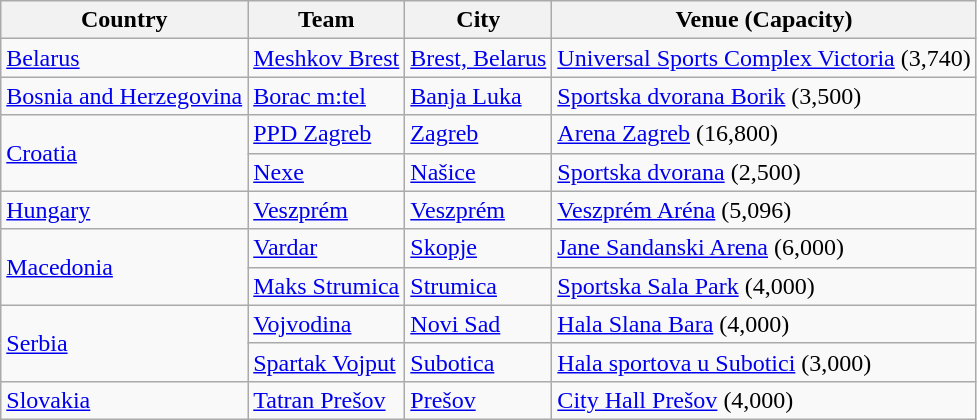<table class="wikitable">
<tr>
<th>Country</th>
<th>Team</th>
<th>City</th>
<th>Venue (Capacity)</th>
</tr>
<tr>
<td> <a href='#'>Belarus</a></td>
<td><a href='#'>Meshkov Brest</a></td>
<td><a href='#'>Brest, Belarus</a></td>
<td><a href='#'>Universal Sports Complex Victoria</a> (3,740)</td>
</tr>
<tr>
<td> <a href='#'>Bosnia and Herzegovina</a></td>
<td><a href='#'>Borac m:tel</a></td>
<td><a href='#'>Banja Luka</a></td>
<td><a href='#'>Sportska dvorana Borik</a> (3,500)</td>
</tr>
<tr>
<td rowspan="2"> <a href='#'>Croatia</a></td>
<td><a href='#'>PPD Zagreb</a></td>
<td><a href='#'>Zagreb</a></td>
<td><a href='#'>Arena Zagreb</a> (16,800)</td>
</tr>
<tr>
<td><a href='#'>Nexe</a></td>
<td><a href='#'>Našice</a></td>
<td><a href='#'>Sportska dvorana</a> (2,500)</td>
</tr>
<tr>
<td> <a href='#'>Hungary</a></td>
<td><a href='#'>Veszprém</a></td>
<td><a href='#'>Veszprém</a></td>
<td><a href='#'>Veszprém Aréna</a> (5,096)</td>
</tr>
<tr>
<td rowspan="2"> <a href='#'>Macedonia</a></td>
<td><a href='#'>Vardar</a></td>
<td><a href='#'>Skopje</a></td>
<td><a href='#'>Jane Sandanski Arena</a> (6,000)</td>
</tr>
<tr>
<td><a href='#'>Maks Strumica</a></td>
<td><a href='#'>Strumica</a></td>
<td><a href='#'>Sportska Sala Park</a> (4,000)</td>
</tr>
<tr>
<td rowspan="2"> <a href='#'>Serbia</a></td>
<td><a href='#'>Vojvodina</a></td>
<td><a href='#'>Novi Sad</a></td>
<td><a href='#'>Hala Slana Bara</a> (4,000)</td>
</tr>
<tr>
<td><a href='#'>Spartak Vojput</a></td>
<td><a href='#'>Subotica</a></td>
<td><a href='#'>Hala sportova u Subotici</a> (3,000)</td>
</tr>
<tr>
<td> <a href='#'>Slovakia</a></td>
<td><a href='#'>Tatran Prešov</a></td>
<td><a href='#'>Prešov</a></td>
<td><a href='#'>City Hall Prešov</a> (4,000)</td>
</tr>
</table>
